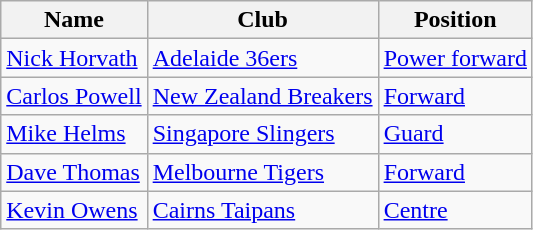<table class="wikitable">
<tr>
<th>Name</th>
<th>Club</th>
<th>Position</th>
</tr>
<tr>
<td><a href='#'>Nick Horvath</a></td>
<td><a href='#'>Adelaide 36ers</a></td>
<td><a href='#'>Power forward</a></td>
</tr>
<tr>
<td><a href='#'>Carlos Powell</a></td>
<td><a href='#'>New Zealand Breakers</a></td>
<td><a href='#'>Forward</a></td>
</tr>
<tr>
<td><a href='#'>Mike Helms</a></td>
<td><a href='#'>Singapore Slingers</a></td>
<td><a href='#'>Guard</a></td>
</tr>
<tr>
<td><a href='#'>Dave Thomas</a></td>
<td><a href='#'>Melbourne Tigers</a></td>
<td><a href='#'>Forward</a></td>
</tr>
<tr>
<td><a href='#'>Kevin Owens</a></td>
<td><a href='#'>Cairns Taipans</a></td>
<td><a href='#'>Centre</a></td>
</tr>
</table>
